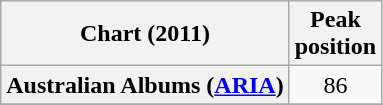<table class="wikitable sortable plainrowheaders">
<tr>
<th scope="col">Chart (2011)</th>
<th scope="col">Peak<br>position</th>
</tr>
<tr>
<th scope="row">Australian Albums (<a href='#'>ARIA</a>)</th>
<td style="text-align:center;">86</td>
</tr>
<tr>
</tr>
<tr>
</tr>
<tr>
</tr>
<tr>
</tr>
<tr>
</tr>
<tr>
</tr>
<tr>
</tr>
<tr>
</tr>
</table>
